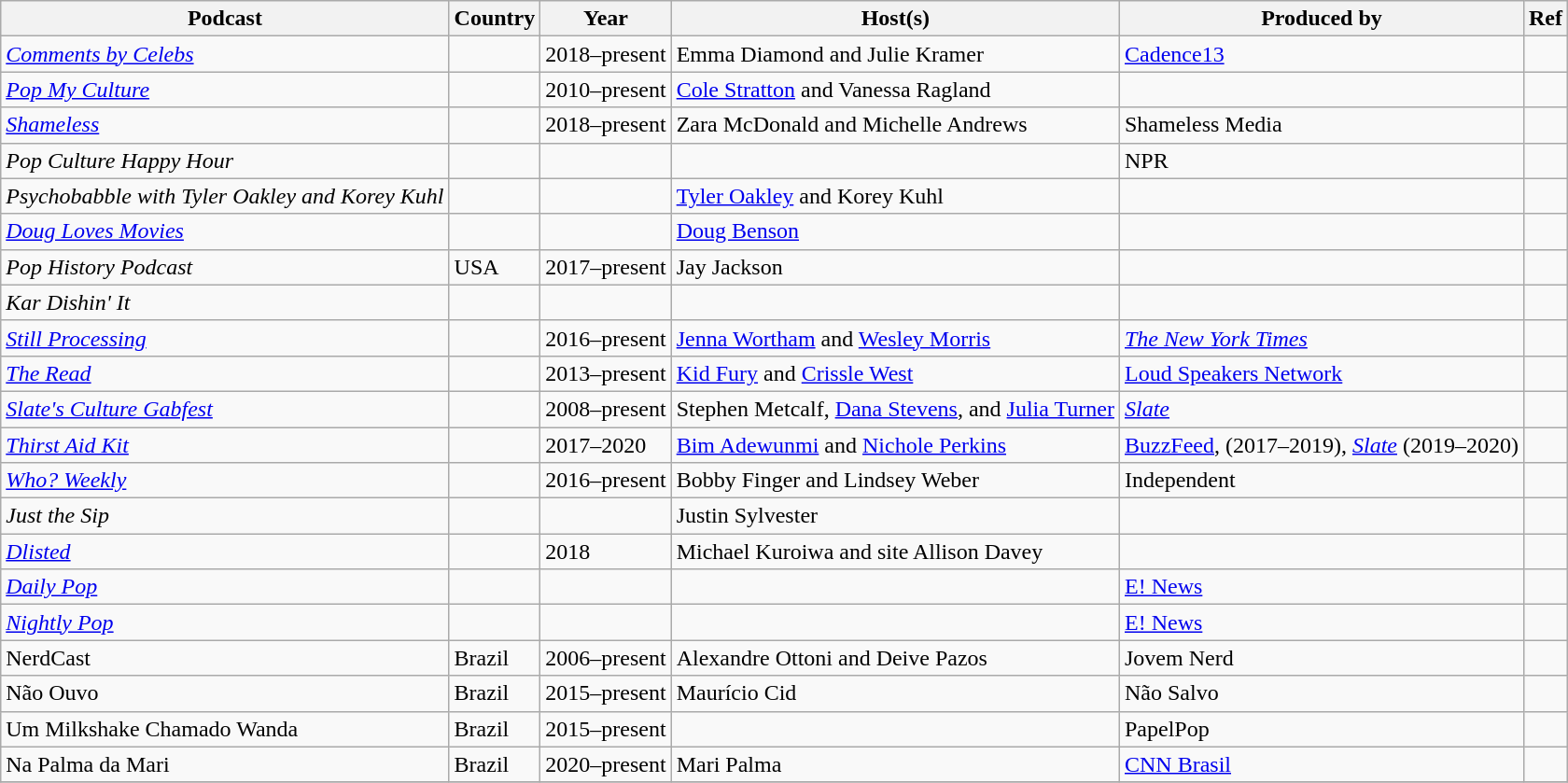<table class="wikitable sortable">
<tr>
<th>Podcast</th>
<th>Country</th>
<th>Year</th>
<th>Host(s)</th>
<th>Produced by</th>
<th>Ref</th>
</tr>
<tr>
<td><em><a href='#'>Comments by Celebs</a></em></td>
<td></td>
<td>2018–present</td>
<td>Emma Diamond and Julie Kramer</td>
<td><a href='#'>Cadence13</a></td>
<td></td>
</tr>
<tr>
<td><em><a href='#'>Pop My Culture</a></em></td>
<td></td>
<td>2010–present</td>
<td><a href='#'>Cole Stratton</a> and Vanessa Ragland</td>
<td></td>
<td></td>
</tr>
<tr>
<td><em><a href='#'>Shameless</a></em></td>
<td></td>
<td>2018–present</td>
<td>Zara McDonald and Michelle Andrews</td>
<td>Shameless Media</td>
<td></td>
</tr>
<tr>
<td><em>Pop Culture Happy Hour</em></td>
<td></td>
<td></td>
<td></td>
<td>NPR</td>
<td></td>
</tr>
<tr>
<td><em>Psychobabble with Tyler Oakley and Korey Kuhl</em></td>
<td></td>
<td></td>
<td><a href='#'>Tyler Oakley</a> and Korey Kuhl</td>
<td></td>
<td></td>
</tr>
<tr>
<td><em><a href='#'>Doug Loves Movies</a></em></td>
<td></td>
<td></td>
<td><a href='#'>Doug Benson</a></td>
<td></td>
<td></td>
</tr>
<tr>
<td><em>Pop History Podcast</em></td>
<td>USA</td>
<td>2017–present</td>
<td>Jay Jackson</td>
<td></td>
<td></td>
</tr>
<tr>
<td><em>Kar Dishin' It</em></td>
<td></td>
<td></td>
<td></td>
<td></td>
<td></td>
</tr>
<tr>
<td><em><a href='#'>Still Processing</a></em></td>
<td></td>
<td>2016–present</td>
<td><a href='#'>Jenna Wortham</a> and <a href='#'>Wesley Morris</a></td>
<td><em><a href='#'>The New York Times</a></em></td>
<td></td>
</tr>
<tr>
<td><em><a href='#'>The Read</a></em></td>
<td></td>
<td>2013–present</td>
<td><a href='#'>Kid Fury</a> and <a href='#'>Crissle West</a></td>
<td><a href='#'>Loud Speakers Network</a></td>
<td></td>
</tr>
<tr>
<td><em><a href='#'>Slate's Culture Gabfest</a></em></td>
<td></td>
<td>2008–present</td>
<td>Stephen Metcalf, <a href='#'>Dana Stevens</a>, and <a href='#'>Julia Turner</a></td>
<td><em><a href='#'>Slate</a></em></td>
<td></td>
</tr>
<tr>
<td><em><a href='#'>Thirst Aid Kit</a></em></td>
<td></td>
<td>2017–2020</td>
<td><a href='#'>Bim Adewunmi</a> and <a href='#'>Nichole Perkins</a></td>
<td><a href='#'>BuzzFeed</a>, (2017–2019), <em><a href='#'>Slate</a></em> (2019–2020)</td>
<td></td>
</tr>
<tr>
<td><em><a href='#'>Who? Weekly</a></em></td>
<td></td>
<td>2016–present</td>
<td>Bobby Finger and Lindsey Weber</td>
<td>Independent</td>
<td></td>
</tr>
<tr>
<td><em>Just the Sip</em></td>
<td></td>
<td></td>
<td>Justin Sylvester</td>
<td></td>
<td></td>
</tr>
<tr>
<td><em><a href='#'>Dlisted</a></em></td>
<td></td>
<td>2018</td>
<td>Michael Kuroiwa and site Allison Davey</td>
<td></td>
<td></td>
</tr>
<tr>
<td><em><a href='#'>Daily Pop</a></em></td>
<td></td>
<td></td>
<td></td>
<td><a href='#'>E! News</a></td>
<td></td>
</tr>
<tr>
<td><em><a href='#'>Nightly Pop</a></em></td>
<td></td>
<td></td>
<td></td>
<td><a href='#'>E! News</a></td>
<td></td>
</tr>
<tr>
<td>NerdCast</td>
<td>Brazil</td>
<td>2006–present</td>
<td>Alexandre Ottoni and Deive Pazos</td>
<td>Jovem Nerd</td>
<td></td>
</tr>
<tr>
<td>Não Ouvo</td>
<td>Brazil</td>
<td>2015–present</td>
<td>Maurício Cid</td>
<td>Não Salvo</td>
<td></td>
</tr>
<tr>
<td>Um Milkshake Chamado Wanda</td>
<td>Brazil</td>
<td>2015–present</td>
<td></td>
<td>PapelPop</td>
<td></td>
</tr>
<tr>
<td>Na Palma da Mari</td>
<td>Brazil</td>
<td>2020–present</td>
<td>Mari Palma</td>
<td><a href='#'>CNN Brasil</a></td>
<td></td>
</tr>
<tr>
</tr>
</table>
